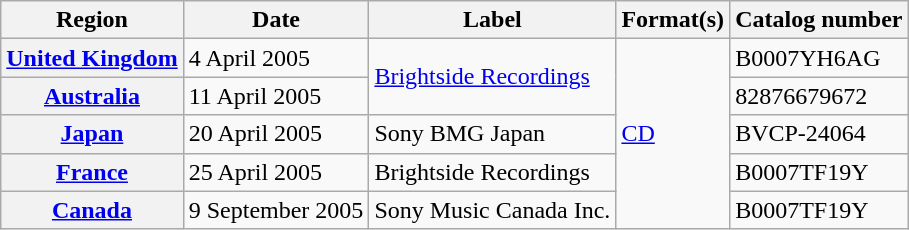<table class="wikitable plainrowheaders">
<tr>
<th scope="col">Region</th>
<th scope="col">Date</th>
<th scope="col">Label</th>
<th scope="col">Format(s)</th>
<th scope="col">Catalog number</th>
</tr>
<tr>
<th scope="row"><a href='#'>United Kingdom</a></th>
<td>4 April 2005</td>
<td rowspan="2"><a href='#'>Brightside Recordings</a></td>
<td rowspan="5"><a href='#'>CD</a></td>
<td>B0007YH6AG</td>
</tr>
<tr>
<th scope="row"><a href='#'>Australia</a></th>
<td>11 April 2005</td>
<td>82876679672</td>
</tr>
<tr>
<th scope="row"><a href='#'>Japan</a></th>
<td>20 April 2005</td>
<td>Sony BMG Japan</td>
<td>BVCP-24064</td>
</tr>
<tr>
<th scope="row"><a href='#'>France</a></th>
<td>25 April 2005</td>
<td>Brightside Recordings</td>
<td>B0007TF19Y</td>
</tr>
<tr>
<th scope="row"><a href='#'>Canada</a></th>
<td>9 September 2005</td>
<td>Sony Music Canada Inc.</td>
<td>B0007TF19Y</td>
</tr>
</table>
